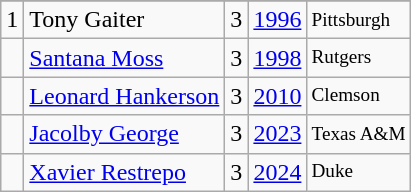<table class="wikitable">
<tr>
</tr>
<tr>
<td>1</td>
<td>Tony Gaiter</td>
<td>3</td>
<td><a href='#'>1996</a></td>
<td style="font-size:80%;">Pittsburgh</td>
</tr>
<tr>
<td></td>
<td><a href='#'>Santana Moss</a></td>
<td>3</td>
<td><a href='#'>1998</a></td>
<td style="font-size:80%;">Rutgers</td>
</tr>
<tr>
<td></td>
<td><a href='#'>Leonard Hankerson</a></td>
<td>3</td>
<td><a href='#'>2010</a></td>
<td style="font-size:80%;">Clemson</td>
</tr>
<tr>
<td></td>
<td><a href='#'>Jacolby George</a></td>
<td>3</td>
<td><a href='#'>2023</a></td>
<td style="font-size:80%;">Texas A&M</td>
</tr>
<tr>
<td></td>
<td><a href='#'>Xavier Restrepo</a></td>
<td>3</td>
<td><a href='#'>2024</a></td>
<td style="font-size:80%;">Duke</td>
</tr>
</table>
